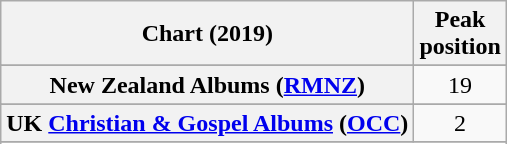<table class="wikitable sortable plainrowheaders" style="text-align:center">
<tr>
<th scope="col">Chart (2019)</th>
<th scope="col">Peak<br>position</th>
</tr>
<tr>
</tr>
<tr>
</tr>
<tr>
</tr>
<tr>
<th scope="row">New Zealand Albums (<a href='#'>RMNZ</a>)</th>
<td>19</td>
</tr>
<tr>
</tr>
<tr>
</tr>
<tr>
<th scope="row">UK <a href='#'>Christian & Gospel Albums</a> (<a href='#'>OCC</a>)</th>
<td>2</td>
</tr>
<tr>
</tr>
<tr>
</tr>
</table>
